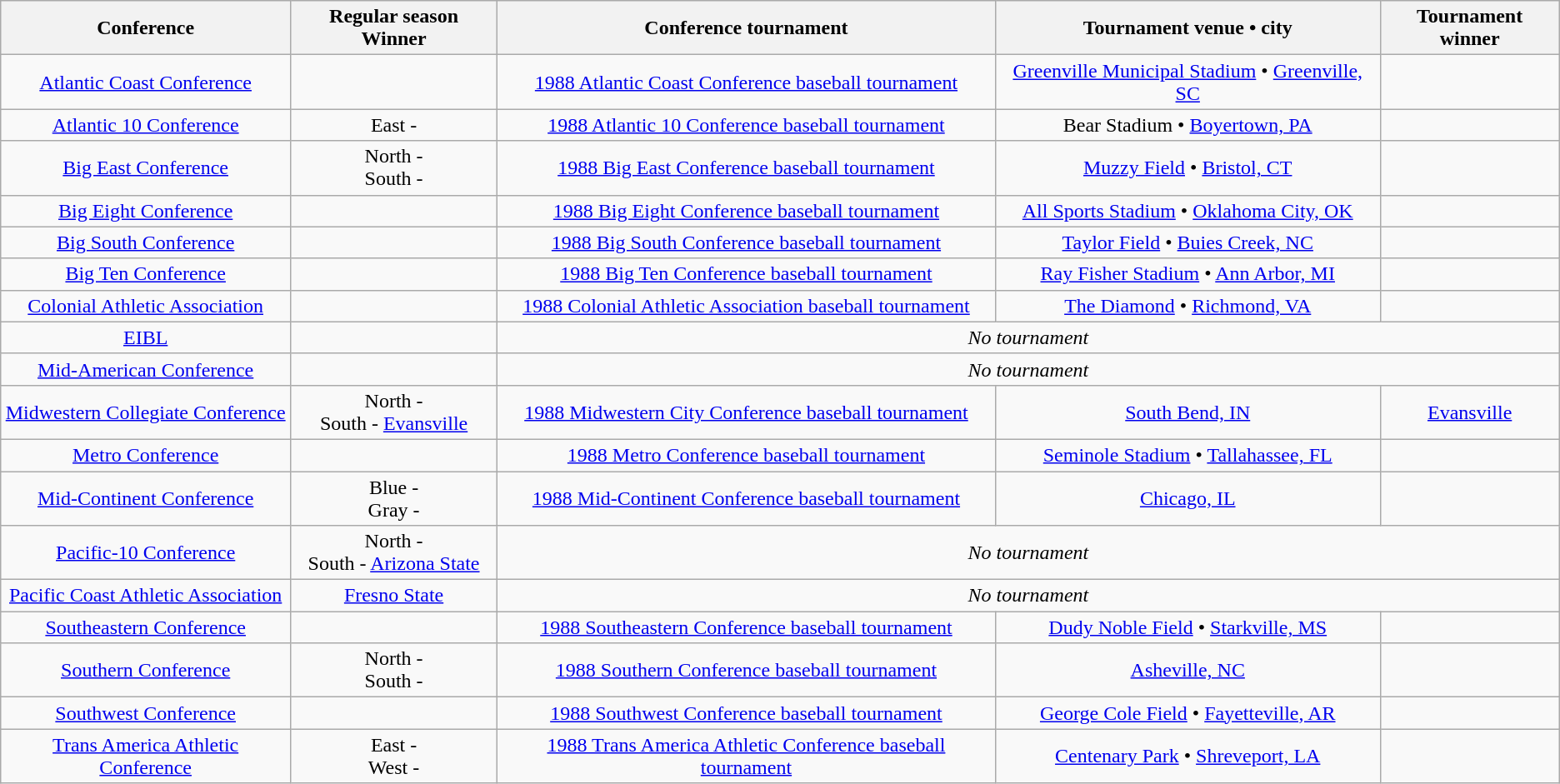<table class="wikitable" style="text-align:center;">
<tr>
<th>Conference</th>
<th>Regular season Winner</th>
<th>Conference tournament</th>
<th>Tournament venue • city</th>
<th>Tournament winner</th>
</tr>
<tr>
<td><a href='#'>Atlantic Coast Conference</a></td>
<td></td>
<td><a href='#'>1988 Atlantic Coast Conference baseball tournament</a></td>
<td><a href='#'>Greenville Municipal Stadium</a> • <a href='#'>Greenville, SC</a></td>
<td></td>
</tr>
<tr>
<td><a href='#'>Atlantic 10 Conference</a></td>
<td>East - <br></td>
<td><a href='#'>1988 Atlantic 10 Conference baseball tournament</a></td>
<td>Bear Stadium • <a href='#'>Boyertown, PA</a></td>
<td></td>
</tr>
<tr>
<td><a href='#'>Big East Conference</a></td>
<td>North - <br>South - </td>
<td><a href='#'>1988 Big East Conference baseball tournament</a></td>
<td><a href='#'>Muzzy Field</a> • <a href='#'>Bristol, CT</a></td>
<td></td>
</tr>
<tr>
<td><a href='#'>Big Eight Conference</a></td>
<td></td>
<td><a href='#'>1988 Big Eight Conference baseball tournament</a></td>
<td><a href='#'>All Sports Stadium</a> • <a href='#'>Oklahoma City, OK</a></td>
<td></td>
</tr>
<tr>
<td><a href='#'>Big South Conference</a></td>
<td></td>
<td><a href='#'>1988 Big South Conference baseball tournament</a></td>
<td><a href='#'>Taylor Field</a> • <a href='#'>Buies Creek, NC</a></td>
<td></td>
</tr>
<tr>
<td><a href='#'>Big Ten Conference</a></td>
<td></td>
<td><a href='#'>1988 Big Ten Conference baseball tournament</a></td>
<td><a href='#'>Ray Fisher Stadium</a> • <a href='#'>Ann Arbor, MI</a></td>
<td></td>
</tr>
<tr>
<td><a href='#'>Colonial Athletic Association</a></td>
<td></td>
<td><a href='#'>1988 Colonial Athletic Association baseball tournament</a></td>
<td><a href='#'>The Diamond</a> • <a href='#'>Richmond, VA</a></td>
<td></td>
</tr>
<tr>
<td><a href='#'>EIBL</a></td>
<td></td>
<td colspan=3><em>No tournament</em></td>
</tr>
<tr>
<td><a href='#'>Mid-American Conference</a></td>
<td></td>
<td colspan=3><em>No tournament</em></td>
</tr>
<tr>
<td><a href='#'>Midwestern Collegiate Conference</a></td>
<td>North - <br>South - <a href='#'>Evansville</a></td>
<td><a href='#'>1988 Midwestern City Conference baseball tournament</a></td>
<td><a href='#'>South Bend, IN</a></td>
<td><a href='#'>Evansville</a></td>
</tr>
<tr>
<td><a href='#'>Metro Conference</a></td>
<td></td>
<td><a href='#'>1988 Metro Conference baseball tournament</a></td>
<td><a href='#'>Seminole Stadium</a> • <a href='#'>Tallahassee, FL</a></td>
<td></td>
</tr>
<tr>
<td><a href='#'>Mid-Continent Conference</a></td>
<td>Blue - <br>Gray - </td>
<td><a href='#'>1988 Mid-Continent Conference baseball tournament</a></td>
<td><a href='#'>Chicago, IL</a></td>
<td></td>
</tr>
<tr>
<td><a href='#'>Pacific-10 Conference</a></td>
<td>North - <br>South - <a href='#'>Arizona State</a></td>
<td colspan=3><em>No tournament</em></td>
</tr>
<tr>
<td><a href='#'>Pacific Coast Athletic Association</a></td>
<td><a href='#'>Fresno State</a></td>
<td colspan=3><em>No tournament</em></td>
</tr>
<tr>
<td><a href='#'>Southeastern Conference</a></td>
<td></td>
<td><a href='#'>1988 Southeastern Conference baseball tournament</a></td>
<td><a href='#'>Dudy Noble Field</a> • <a href='#'>Starkville, MS</a></td>
<td></td>
</tr>
<tr>
<td><a href='#'>Southern Conference</a></td>
<td>North - <br>South - </td>
<td><a href='#'>1988 Southern Conference baseball tournament</a></td>
<td><a href='#'>Asheville, NC</a></td>
<td></td>
</tr>
<tr>
<td><a href='#'>Southwest Conference</a></td>
<td></td>
<td><a href='#'>1988 Southwest Conference baseball tournament</a></td>
<td><a href='#'>George Cole Field</a> • <a href='#'>Fayetteville, AR</a></td>
<td></td>
</tr>
<tr>
<td><a href='#'>Trans America Athletic Conference</a></td>
<td>East - <br>West - </td>
<td><a href='#'>1988 Trans America Athletic Conference baseball tournament</a></td>
<td><a href='#'>Centenary Park</a> • <a href='#'>Shreveport, LA</a></td>
<td></td>
</tr>
</table>
